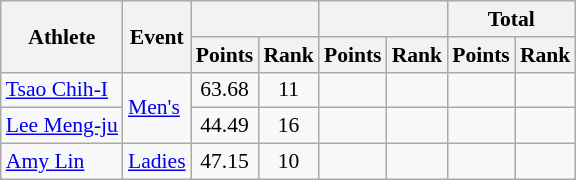<table class="wikitable" style="font-size:90%">
<tr>
<th rowspan="2">Athlete</th>
<th rowspan="2">Event</th>
<th colspan="2"></th>
<th colspan="2"></th>
<th colspan="2">Total</th>
</tr>
<tr>
<th>Points</th>
<th>Rank</th>
<th>Points</th>
<th>Rank</th>
<th>Points</th>
<th>Rank</th>
</tr>
<tr align="center">
<td align="left"><a href='#'>Tsao Chih-I</a></td>
<td rowspan="2" align="left"><a href='#'>Men's</a></td>
<td>63.68</td>
<td>11</td>
<td></td>
<td></td>
<td></td>
<td></td>
</tr>
<tr align="center">
<td align="left"><a href='#'>Lee Meng-ju</a></td>
<td>44.49</td>
<td>16</td>
<td></td>
<td></td>
<td></td>
<td></td>
</tr>
<tr align="center">
<td align="left"><a href='#'>Amy Lin</a></td>
<td align="left"><a href='#'>Ladies</a></td>
<td>47.15</td>
<td>10</td>
<td></td>
<td></td>
<td></td>
<td></td>
</tr>
</table>
